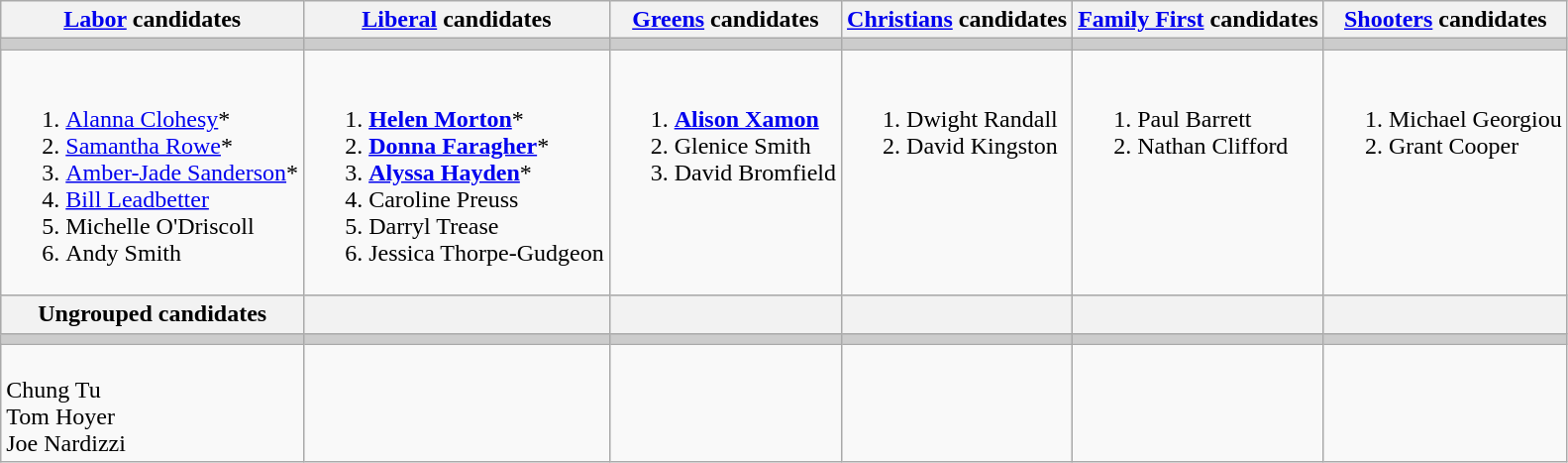<table class="wikitable">
<tr>
<th><a href='#'>Labor</a> candidates</th>
<th><a href='#'>Liberal</a> candidates</th>
<th><a href='#'>Greens</a> candidates</th>
<th><a href='#'>Christians</a> candidates</th>
<th><a href='#'>Family First</a> candidates</th>
<th><a href='#'>Shooters</a> candidates</th>
</tr>
<tr bgcolor="#cccccc">
<td></td>
<td></td>
<td></td>
<td></td>
<td></td>
<td></td>
</tr>
<tr>
<td><br><ol><li><a href='#'>Alanna Clohesy</a>*</li><li><a href='#'>Samantha Rowe</a>*</li><li><a href='#'>Amber-Jade Sanderson</a>*</li><li><a href='#'>Bill Leadbetter</a></li><li>Michelle O'Driscoll</li><li>Andy Smith</li></ol></td>
<td><br><ol><li><strong><a href='#'>Helen Morton</a></strong>*</li><li><strong><a href='#'>Donna Faragher</a></strong>*</li><li><strong><a href='#'>Alyssa Hayden</a></strong>*</li><li>Caroline Preuss</li><li>Darryl Trease</li><li>Jessica Thorpe-Gudgeon</li></ol></td>
<td valign=top><br><ol><li><strong><a href='#'>Alison Xamon</a></strong></li><li>Glenice Smith</li><li>David Bromfield</li></ol></td>
<td valign=top><br><ol><li>Dwight Randall</li><li>David Kingston</li></ol></td>
<td valign=top><br><ol><li>Paul Barrett</li><li>Nathan Clifford</li></ol></td>
<td valign=top><br><ol><li>Michael Georgiou</li><li>Grant Cooper</li></ol></td>
</tr>
<tr bgcolor="#cccccc">
<th>Ungrouped candidates</th>
<th></th>
<th></th>
<th></th>
<th></th>
<th></th>
</tr>
<tr bgcolor="#cccccc">
<td></td>
<td></td>
<td></td>
<td></td>
<td></td>
<td></td>
</tr>
<tr>
<td valign=top><br>Chung Tu <br>
Tom Hoyer <br>
Joe Nardizzi</td>
<td valign=top></td>
<td valign=top></td>
<td valign=top></td>
<td valign=top></td>
<td valign=top></td>
</tr>
</table>
